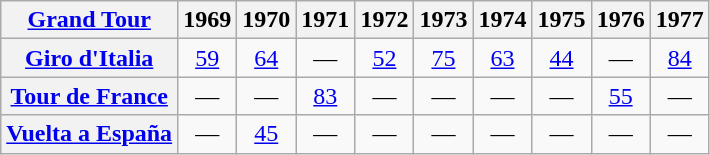<table class="wikitable plainrowheaders">
<tr>
<th scope="col"><a href='#'>Grand Tour</a></th>
<th scope="col">1969</th>
<th scope="col">1970</th>
<th scope="col">1971</th>
<th scope="col">1972</th>
<th scope="col">1973</th>
<th scope="col">1974</th>
<th scope="col">1975</th>
<th scope="col">1976</th>
<th scope="col">1977</th>
</tr>
<tr style="text-align:center;">
<th scope="row"> <a href='#'>Giro d'Italia</a></th>
<td><a href='#'>59</a></td>
<td><a href='#'>64</a></td>
<td>—</td>
<td><a href='#'>52</a></td>
<td><a href='#'>75</a></td>
<td><a href='#'>63</a></td>
<td><a href='#'>44</a></td>
<td>—</td>
<td><a href='#'>84</a></td>
</tr>
<tr style="text-align:center;">
<th scope="row"> <a href='#'>Tour de France</a></th>
<td>—</td>
<td>—</td>
<td><a href='#'>83</a></td>
<td>—</td>
<td>—</td>
<td>—</td>
<td>—</td>
<td><a href='#'>55</a></td>
<td>—</td>
</tr>
<tr style="text-align:center;">
<th scope="row"> <a href='#'>Vuelta a España</a></th>
<td>—</td>
<td><a href='#'>45</a></td>
<td>—</td>
<td>—</td>
<td>—</td>
<td>—</td>
<td>—</td>
<td>—</td>
<td>—</td>
</tr>
</table>
